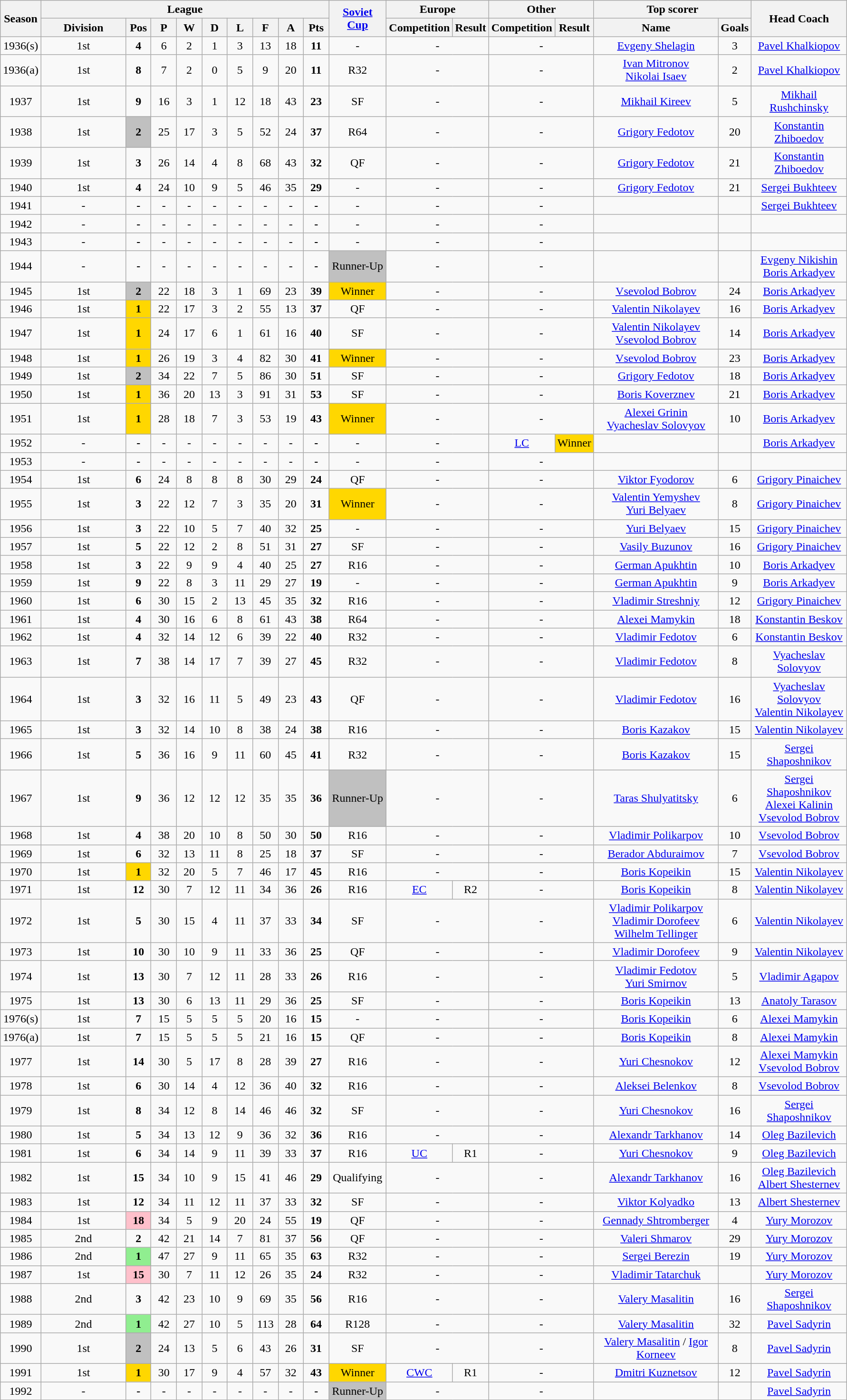<table class="wikitable"  style="text-align:center; width:94%;">
<tr>
<th rowspan=2>Season</th>
<th colspan=9>League</th>
<th rowspan=2><a href='#'>Soviet Cup</a></th>
<th colspan=2>Europe</th>
<th colspan=2>Other</th>
<th colspan=2>Top scorer</th>
<th rowspan=2>Head Coach</th>
</tr>
<tr>
<th style="width:10%;">Division</th>
<th style="width:3%;">Pos</th>
<th style="width:3%;">P</th>
<th style="width:3%;">W</th>
<th style="width:3%;">D</th>
<th style="width:3%;">L</th>
<th style="width:3%;">F</th>
<th style="width:3%;">A</th>
<th style="width:3%;">Pts</th>
<th>Competition</th>
<th>Result</th>
<th>Competition</th>
<th>Result</th>
<th>Name</th>
<th>Goals</th>
</tr>
<tr>
<td align=center>1936(s)</td>
<td align=center>1st</td>
<td align=center><strong>4</strong></td>
<td align=center>6</td>
<td align=center>2</td>
<td align=center>1</td>
<td align=center>3</td>
<td align=center>13</td>
<td align=center>18</td>
<td align=center><strong>11</strong></td>
<td align=center>-</td>
<td colspan="2" style="text-align:center;">-</td>
<td colspan="2" style="text-align:center;">-</td>
<td align=center><a href='#'>Evgeny Shelagin</a></td>
<td align=center>3</td>
<td align=center> <a href='#'>Pavel Khalkiopov</a></td>
</tr>
<tr>
<td align=center>1936(a)</td>
<td align=center>1st</td>
<td align=center><strong>8</strong></td>
<td align=center>7</td>
<td align=center>2</td>
<td align=center>0</td>
<td align=center>5</td>
<td align=center>9</td>
<td align=center>20</td>
<td align=center><strong>11</strong></td>
<td align=center>R32</td>
<td colspan="2" style="text-align:center;">-</td>
<td colspan="2" style="text-align:center;">-</td>
<td align=center><a href='#'>Ivan Mitronov</a> <br> <a href='#'>Nikolai Isaev</a></td>
<td align=center>2</td>
<td align=center> <a href='#'>Pavel Khalkiopov</a></td>
</tr>
<tr>
<td align=center>1937</td>
<td align=center>1st</td>
<td align=center><strong>9</strong></td>
<td align=center>16</td>
<td align=center>3</td>
<td align=center>1</td>
<td align=center>12</td>
<td align=center>18</td>
<td align=center>43</td>
<td align=center><strong>23</strong></td>
<td style="text-align:center; background:bronze;">SF</td>
<td colspan="2" style="text-align:center;">-</td>
<td colspan="2" style="text-align:center;">-</td>
<td align=center><a href='#'>Mikhail Kireev</a></td>
<td align=center>5</td>
<td align=center> <a href='#'>Mikhail Rushchinsky</a></td>
</tr>
<tr>
<td align=center>1938</td>
<td align=center>1st</td>
<td style="text-align:center; background:silver;"><strong>2</strong></td>
<td align=center>25</td>
<td align=center>17</td>
<td align=center>3</td>
<td align=center>5</td>
<td align=center>52</td>
<td align=center>24</td>
<td align=center><strong>37</strong></td>
<td align=center>R64</td>
<td colspan="2" style="text-align:center;">-</td>
<td colspan="2" style="text-align:center;">-</td>
<td align=center> <a href='#'>Grigory Fedotov</a></td>
<td align=center>20</td>
<td align=center> <a href='#'>Konstantin Zhiboedov</a></td>
</tr>
<tr>
<td align=center>1939</td>
<td align=center>1st</td>
<td style="text-align:center; background:bronze;"><strong>3</strong></td>
<td align=center>26</td>
<td align=center>14</td>
<td align=center>4</td>
<td align=center>8</td>
<td align=center>68</td>
<td align=center>43</td>
<td align=center><strong>32</strong></td>
<td align=center>QF</td>
<td colspan="2" style="text-align:center;">-</td>
<td colspan="2" style="text-align:center;">-</td>
<td align=center> <a href='#'>Grigory Fedotov</a></td>
<td align=center>21</td>
<td align=center> <a href='#'>Konstantin Zhiboedov</a></td>
</tr>
<tr>
<td align=center>1940</td>
<td align=center>1st</td>
<td align=center><strong>4</strong></td>
<td align=center>24</td>
<td align=center>10</td>
<td align=center>9</td>
<td align=center>5</td>
<td align=center>46</td>
<td align=center>35</td>
<td align=center><strong>29</strong></td>
<td align=center>-</td>
<td colspan="2" style="text-align:center;">-</td>
<td colspan="2" style="text-align:center;">-</td>
<td align=center> <a href='#'>Grigory Fedotov</a></td>
<td align=center>21</td>
<td align=center> <a href='#'>Sergei Bukhteev</a></td>
</tr>
<tr>
<td align=center>1941</td>
<td align=center>-</td>
<td align=center><strong>-</strong></td>
<td align=center>-</td>
<td align=center>-</td>
<td align=center>-</td>
<td align=center>-</td>
<td align=center>-</td>
<td align=center>-</td>
<td align=center><strong>-</strong></td>
<td align=center>-</td>
<td colspan="2" style="text-align:center;">-</td>
<td colspan="2" style="text-align:center;">-</td>
<td align=center></td>
<td align=center></td>
<td align=center> <a href='#'>Sergei Bukhteev</a></td>
</tr>
<tr>
<td align=center>1942</td>
<td align=center>-</td>
<td align=center><strong>-</strong></td>
<td align=center>-</td>
<td align=center>-</td>
<td align=center>-</td>
<td align=center>-</td>
<td align=center>-</td>
<td align=center>-</td>
<td align=center><strong>-</strong></td>
<td align=center>-</td>
<td colspan="2" style="text-align:center;">-</td>
<td colspan="2" style="text-align:center;">-</td>
<td align=center></td>
<td align=center></td>
<td align=center></td>
</tr>
<tr>
<td align=center>1943</td>
<td align=center>-</td>
<td align=center><strong>-</strong></td>
<td align=center>-</td>
<td align=center>-</td>
<td align=center>-</td>
<td align=center>-</td>
<td align=center>-</td>
<td align=center>-</td>
<td align=center><strong>-</strong></td>
<td align=center>-</td>
<td colspan="2" style="text-align:center;">-</td>
<td colspan="2" style="text-align:center;">-</td>
<td align=center></td>
<td align=center></td>
<td align=center></td>
</tr>
<tr>
<td align=center>1944</td>
<td align=center>-</td>
<td align=center><strong>-</strong></td>
<td align=center>-</td>
<td align=center>-</td>
<td align=center>-</td>
<td align=center>-</td>
<td align=center>-</td>
<td align=center>-</td>
<td align=center><strong>-</strong></td>
<td style="text-align:center; background:silver;">Runner-Up</td>
<td colspan="2" style="text-align:center;">-</td>
<td colspan="2" style="text-align:center;">-</td>
<td align=center></td>
<td align=center></td>
<td align=center> <a href='#'>Evgeny Nikishin</a> <br>  <a href='#'>Boris Arkadyev</a></td>
</tr>
<tr>
<td align=center>1945</td>
<td align=center>1st</td>
<td style="text-align:center; background:silver;"><strong>2</strong></td>
<td align=center>22</td>
<td align=center>18</td>
<td align=center>3</td>
<td align=center>1</td>
<td align=center>69</td>
<td align=center>23</td>
<td align=center><strong>39</strong></td>
<td style="text-align:center; background:gold;">Winner</td>
<td colspan="2" style="text-align:center;">-</td>
<td colspan="2" style="text-align:center;">-</td>
<td align=center> <a href='#'>Vsevolod Bobrov</a></td>
<td align=center>24</td>
<td align=center> <a href='#'>Boris Arkadyev</a></td>
</tr>
<tr>
<td align=center>1946</td>
<td align=center>1st</td>
<td style="text-align:center; background:gold;"><strong>1</strong></td>
<td align=center>22</td>
<td align=center>17</td>
<td align=center>3</td>
<td align=center>2</td>
<td align=center>55</td>
<td align=center>13</td>
<td align=center><strong>37</strong></td>
<td align=center>QF</td>
<td colspan="2" style="text-align:center;">-</td>
<td colspan="2" style="text-align:center;">-</td>
<td align=center> <a href='#'>Valentin Nikolayev</a></td>
<td align=center>16</td>
<td align=center> <a href='#'>Boris Arkadyev</a></td>
</tr>
<tr>
<td align=center>1947</td>
<td align=center>1st</td>
<td style="text-align:center; background:gold;"><strong>1</strong></td>
<td align=center>24</td>
<td align=center>17</td>
<td align=center>6</td>
<td align=center>1</td>
<td align=center>61</td>
<td align=center>16</td>
<td align=center><strong>40</strong></td>
<td style="text-align:center; background:bronze;">SF</td>
<td colspan="2" style="text-align:center;">-</td>
<td colspan="2" style="text-align:center;">-</td>
<td align=center> <a href='#'>Valentin Nikolayev</a> <br>  <a href='#'>Vsevolod Bobrov</a></td>
<td align=center>14</td>
<td align=center> <a href='#'>Boris Arkadyev</a></td>
</tr>
<tr>
<td align=center>1948</td>
<td align=center>1st</td>
<td style="text-align:center; background:gold;"><strong>1</strong></td>
<td align=center>26</td>
<td align=center>19</td>
<td align=center>3</td>
<td align=center>4</td>
<td align=center>82</td>
<td align=center>30</td>
<td align=center><strong>41</strong></td>
<td style="text-align:center; background:gold;">Winner</td>
<td colspan="2" style="text-align:center;">-</td>
<td colspan="2" style="text-align:center;">-</td>
<td align=center> <a href='#'>Vsevolod Bobrov</a></td>
<td align=center>23</td>
<td align=center> <a href='#'>Boris Arkadyev</a></td>
</tr>
<tr>
<td align=center>1949</td>
<td align=center>1st</td>
<td style="text-align:center; background:silver;"><strong>2</strong></td>
<td align=center>34</td>
<td align=center>22</td>
<td align=center>7</td>
<td align=center>5</td>
<td align=center>86</td>
<td align=center>30</td>
<td align=center><strong>51</strong></td>
<td style="text-align:center; background:bronze;">SF</td>
<td colspan="2" style="text-align:center;">-</td>
<td colspan="2" style="text-align:center;">-</td>
<td align=center> <a href='#'>Grigory Fedotov</a></td>
<td align=center>18</td>
<td align=center> <a href='#'>Boris Arkadyev</a></td>
</tr>
<tr>
<td align=center>1950</td>
<td align=center>1st</td>
<td style="text-align:center; background:gold;"><strong>1</strong></td>
<td align=center>36</td>
<td align=center>20</td>
<td align=center>13</td>
<td align=center>3</td>
<td align=center>91</td>
<td align=center>31</td>
<td align=center><strong>53</strong></td>
<td style="text-align:center; background:bronze;">SF</td>
<td colspan="2" style="text-align:center;">-</td>
<td colspan="2" style="text-align:center;">-</td>
<td align=center><a href='#'>Boris Koverznev</a></td>
<td align=center>21</td>
<td align=center> <a href='#'>Boris Arkadyev</a></td>
</tr>
<tr>
<td align=center>1951</td>
<td align=center>1st</td>
<td style="text-align:center; background:gold;"><strong>1</strong></td>
<td align=center>28</td>
<td align=center>18</td>
<td align=center>7</td>
<td align=center>3</td>
<td align=center>53</td>
<td align=center>19</td>
<td align=center><strong>43</strong></td>
<td style="text-align:center; background:gold;">Winner</td>
<td colspan="2" style="text-align:center;">-</td>
<td colspan="2" style="text-align:center;">-</td>
<td align=center> <a href='#'>Alexei Grinin</a> <br>  <a href='#'>Vyacheslav Solovyov</a></td>
<td align=center>10</td>
<td align=center> <a href='#'>Boris Arkadyev</a></td>
</tr>
<tr>
<td align=center>1952</td>
<td align=center>-</td>
<td align=center><strong>-</strong></td>
<td align=center>-</td>
<td align=center>-</td>
<td align=center>-</td>
<td align=center>-</td>
<td align=center>-</td>
<td align=center>-</td>
<td align=center><strong>-</strong></td>
<td align=center>-</td>
<td colspan="2" style="text-align:center;">-</td>
<td align=center><a href='#'>LC</a></td>
<td style="text-align:center; background:gold;">Winner</td>
<td align=center></td>
<td align=center></td>
<td align=center> <a href='#'>Boris Arkadyev</a></td>
</tr>
<tr>
<td align=center>1953</td>
<td align=center>-</td>
<td align=center><strong>-</strong></td>
<td align=center>-</td>
<td align=center>-</td>
<td align=center>-</td>
<td align=center>-</td>
<td align=center>-</td>
<td align=center>-</td>
<td align=center><strong>-</strong></td>
<td align=center>-</td>
<td colspan="2" style="text-align:center;">-</td>
<td colspan="2" style="text-align:center;">-</td>
<td align=center></td>
<td align=center></td>
<td align=center></td>
</tr>
<tr>
<td align=center>1954</td>
<td align=center>1st</td>
<td align=center><strong>6</strong></td>
<td align=center>24</td>
<td align=center>8</td>
<td align=center>8</td>
<td align=center>8</td>
<td align=center>30</td>
<td align=center>29</td>
<td align=center><strong>24</strong></td>
<td align=center>QF</td>
<td colspan="2" style="text-align:center;">-</td>
<td colspan="2" style="text-align:center;">-</td>
<td align=center><a href='#'>Viktor Fyodorov</a></td>
<td align=center>6</td>
<td align=center> <a href='#'>Grigory Pinaichev</a></td>
</tr>
<tr>
<td align=center>1955</td>
<td align=center>1st</td>
<td style="text-align:center; background:bronze;"><strong>3</strong></td>
<td align=center>22</td>
<td align=center>12</td>
<td align=center>7</td>
<td align=center>3</td>
<td align=center>35</td>
<td align=center>20</td>
<td align=center><strong>31</strong></td>
<td style="text-align:center; background:gold;">Winner</td>
<td colspan="2" style="text-align:center;">-</td>
<td colspan="2" style="text-align:center;">-</td>
<td align=center><a href='#'>Valentin Yemyshev</a> <br> <a href='#'>Yuri Belyaev</a></td>
<td align=center>8</td>
<td align=center> <a href='#'>Grigory Pinaichev</a></td>
</tr>
<tr>
<td align=center>1956</td>
<td align=center>1st</td>
<td style="text-align:center; background:bronze;"><strong>3</strong></td>
<td align=center>22</td>
<td align=center>10</td>
<td align=center>5</td>
<td align=center>7</td>
<td align=center>40</td>
<td align=center>32</td>
<td align=center><strong>25</strong></td>
<td align=center>-</td>
<td colspan="2" style="text-align:center;">-</td>
<td colspan="2" style="text-align:center;">-</td>
<td align=center><a href='#'>Yuri Belyaev</a></td>
<td align=center>15</td>
<td align=center> <a href='#'>Grigory Pinaichev</a></td>
</tr>
<tr>
<td align=center>1957</td>
<td align=center>1st</td>
<td align=center><strong>5</strong></td>
<td align=center>22</td>
<td align=center>12</td>
<td align=center>2</td>
<td align=center>8</td>
<td align=center>51</td>
<td align=center>31</td>
<td align=center><strong>27</strong></td>
<td style="text-align:center; background:bronze;">SF</td>
<td colspan="2" style="text-align:center;">-</td>
<td colspan="2" style="text-align:center;">-</td>
<td align=center> <a href='#'>Vasily Buzunov</a></td>
<td align=center>16</td>
<td align=center> <a href='#'>Grigory Pinaichev</a></td>
</tr>
<tr>
<td align=center>1958</td>
<td align=center>1st</td>
<td style="text-align:center; background:bronze;"><strong>3</strong></td>
<td align=center>22</td>
<td align=center>9</td>
<td align=center>9</td>
<td align=center>4</td>
<td align=center>40</td>
<td align=center>25</td>
<td align=center><strong>27</strong></td>
<td align=center>R16</td>
<td colspan="2" style="text-align:center;">-</td>
<td colspan="2" style="text-align:center;">-</td>
<td align=center> <a href='#'>German Apukhtin</a></td>
<td align=center>10</td>
<td align=center> <a href='#'>Boris Arkadyev</a></td>
</tr>
<tr>
<td align=center>1959</td>
<td align=center>1st</td>
<td align=center><strong>9</strong></td>
<td align=center>22</td>
<td align=center>8</td>
<td align=center>3</td>
<td align=center>11</td>
<td align=center>29</td>
<td align=center>27</td>
<td align=center><strong>19</strong></td>
<td align=center>-</td>
<td colspan="2" style="text-align:center;">-</td>
<td colspan="2" style="text-align:center;">-</td>
<td align=center> <a href='#'>German Apukhtin</a></td>
<td align=center>9</td>
<td align=center> <a href='#'>Boris Arkadyev</a></td>
</tr>
<tr>
<td align=center>1960</td>
<td align=center>1st</td>
<td align=center><strong>6</strong></td>
<td align=center>30</td>
<td align=center>15</td>
<td align=center>2</td>
<td align=center>13</td>
<td align=center>45</td>
<td align=center>35</td>
<td align=center><strong>32</strong></td>
<td align=center>R16</td>
<td colspan="2" style="text-align:center;">-</td>
<td colspan="2" style="text-align:center;">-</td>
<td align=center><a href='#'>Vladimir Streshniy</a></td>
<td align=center>12</td>
<td align=center> <a href='#'>Grigory Pinaichev</a></td>
</tr>
<tr>
<td align=center>1961</td>
<td align=center>1st</td>
<td align=center><strong>4</strong></td>
<td align=center>30</td>
<td align=center>16</td>
<td align=center>6</td>
<td align=center>8</td>
<td align=center>61</td>
<td align=center>43</td>
<td align=center><strong>38</strong></td>
<td align=center>R64</td>
<td colspan="2" style="text-align:center;">-</td>
<td colspan="2" style="text-align:center;">-</td>
<td align=center> <a href='#'>Alexei Mamykin</a></td>
<td align=center>18</td>
<td align=center> <a href='#'>Konstantin Beskov</a></td>
</tr>
<tr>
<td align=center>1962</td>
<td align=center>1st</td>
<td align=center><strong>4</strong></td>
<td align=center>32</td>
<td align=center>14</td>
<td align=center>12</td>
<td align=center>6</td>
<td align=center>39</td>
<td align=center>22</td>
<td align=center><strong>40</strong></td>
<td align=center>R32</td>
<td colspan="2" style="text-align:center;">-</td>
<td colspan="2" style="text-align:center;">-</td>
<td align=center> <a href='#'>Vladimir Fedotov</a></td>
<td align=center>6</td>
<td align=center> <a href='#'>Konstantin Beskov</a></td>
</tr>
<tr>
<td align=center>1963</td>
<td align=center>1st</td>
<td align=center><strong>7</strong></td>
<td align=center>38</td>
<td align=center>14</td>
<td align=center>17</td>
<td align=center>7</td>
<td align=center>39</td>
<td align=center>27</td>
<td align=center><strong>45</strong></td>
<td align=center>R32</td>
<td colspan="2" style="text-align:center;">-</td>
<td colspan="2" style="text-align:center;">-</td>
<td align=center> <a href='#'>Vladimir Fedotov</a></td>
<td align=center>8</td>
<td align=center> <a href='#'>Vyacheslav Solovyov</a></td>
</tr>
<tr>
<td align=center>1964</td>
<td align=center>1st</td>
<td style="text-align:center; background:bronze;"><strong>3</strong></td>
<td align=center>32</td>
<td align=center>16</td>
<td align=center>11</td>
<td align=center>5</td>
<td align=center>49</td>
<td align=center>23</td>
<td align=center><strong>43</strong></td>
<td align=center>QF</td>
<td colspan="2" style="text-align:center;">-</td>
<td colspan="2" style="text-align:center;">-</td>
<td align=center> <a href='#'>Vladimir Fedotov</a></td>
<td align=center>16</td>
<td align=center> <a href='#'>Vyacheslav Solovyov</a> <br>  <a href='#'>Valentin Nikolayev</a></td>
</tr>
<tr>
<td align=center>1965</td>
<td align=center>1st</td>
<td style="text-align:center; background:bronze;"><strong>3</strong></td>
<td align=center>32</td>
<td align=center>14</td>
<td align=center>10</td>
<td align=center>8</td>
<td align=center>38</td>
<td align=center>24</td>
<td align=center><strong>38</strong></td>
<td align=center>R16</td>
<td colspan="2" style="text-align:center;">-</td>
<td colspan="2" style="text-align:center;">-</td>
<td align=center><a href='#'>Boris Kazakov</a></td>
<td align=center>15</td>
<td align=center> <a href='#'>Valentin Nikolayev</a></td>
</tr>
<tr>
<td align=center>1966</td>
<td align=center>1st</td>
<td align=center><strong>5</strong></td>
<td align=center>36</td>
<td align=center>16</td>
<td align=center>9</td>
<td align=center>11</td>
<td align=center>60</td>
<td align=center>45</td>
<td align=center><strong>41</strong></td>
<td align=center>R32</td>
<td colspan="2" style="text-align:center;">-</td>
<td colspan="2" style="text-align:center;">-</td>
<td align=center><a href='#'>Boris Kazakov</a></td>
<td align=center>15</td>
<td align=center> <a href='#'>Sergei Shaposhnikov</a></td>
</tr>
<tr>
<td align=center>1967</td>
<td align=center>1st</td>
<td align=center><strong>9</strong></td>
<td align=center>36</td>
<td align=center>12</td>
<td align=center>12</td>
<td align=center>12</td>
<td align=center>35</td>
<td align=center>35</td>
<td align=center><strong>36</strong></td>
<td style="text-align:center; background:silver;">Runner-Up</td>
<td colspan="2" style="text-align:center;">-</td>
<td colspan="2" style="text-align:center;">-</td>
<td align=center><a href='#'>Taras Shulyatitsky</a></td>
<td align=center>6</td>
<td align=center> <a href='#'>Sergei Shaposhnikov</a> <br>  <a href='#'>Alexei Kalinin</a> <br>  <a href='#'>Vsevolod Bobrov</a></td>
</tr>
<tr>
<td align=center>1968</td>
<td align=center>1st</td>
<td align=center><strong>4</strong></td>
<td align=center>38</td>
<td align=center>20</td>
<td align=center>10</td>
<td align=center>8</td>
<td align=center>50</td>
<td align=center>30</td>
<td align=center><strong>50</strong></td>
<td align=center>R16</td>
<td colspan="2" style="text-align:center;">-</td>
<td colspan="2" style="text-align:center;">-</td>
<td align=center> <a href='#'>Vladimir Polikarpov</a></td>
<td align=center>10</td>
<td align=center> <a href='#'>Vsevolod Bobrov</a></td>
</tr>
<tr>
<td align=center>1969</td>
<td align=center>1st</td>
<td align=center><strong>6</strong></td>
<td align=center>32</td>
<td align=center>13</td>
<td align=center>11</td>
<td align=center>8</td>
<td align=center>25</td>
<td align=center>18</td>
<td align=center><strong>37</strong></td>
<td style="text-align:center; background:bronze;">SF</td>
<td colspan="2" style="text-align:center;">-</td>
<td colspan="2" style="text-align:center;">-</td>
<td align=center><a href='#'>Berador Abduraimov</a></td>
<td align=center>7</td>
<td align=center> <a href='#'>Vsevolod Bobrov</a></td>
</tr>
<tr>
<td align=center>1970</td>
<td align=center>1st</td>
<td style="text-align:center; background:gold;"><strong>1</strong></td>
<td align=center>32</td>
<td align=center>20</td>
<td align=center>5</td>
<td align=center>7</td>
<td align=center>46</td>
<td align=center>17</td>
<td align=center><strong>45</strong></td>
<td align=center>R16</td>
<td colspan="2" style="text-align:center;">-</td>
<td colspan="2" style="text-align:center;">-</td>
<td align=center> <a href='#'>Boris Kopeikin</a></td>
<td align=center>15</td>
<td align=center> <a href='#'>Valentin Nikolayev</a></td>
</tr>
<tr>
<td align=center>1971</td>
<td align=center>1st</td>
<td align=center><strong>12</strong></td>
<td align=center>30</td>
<td align=center>7</td>
<td align=center>12</td>
<td align=center>11</td>
<td align=center>34</td>
<td align=center>36</td>
<td align=center><strong>26</strong></td>
<td align=center>R16</td>
<td align=center><a href='#'>EC</a></td>
<td align=center>R2</td>
<td colspan="2" style="text-align:center;">-</td>
<td align=center> <a href='#'>Boris Kopeikin</a></td>
<td align=center>8</td>
<td align=center> <a href='#'>Valentin Nikolayev</a></td>
</tr>
<tr>
<td align=center>1972</td>
<td align=center>1st</td>
<td align=center><strong>5</strong></td>
<td align=center>30</td>
<td align=center>15</td>
<td align=center>4</td>
<td align=center>11</td>
<td align=center>37</td>
<td align=center>33</td>
<td align=center><strong>34</strong></td>
<td style="text-align:center; background:bronze;">SF</td>
<td colspan="2" style="text-align:center;">-</td>
<td colspan="2" style="text-align:center;">-</td>
<td align=center> <a href='#'>Vladimir Polikarpov</a> <br> <a href='#'>Vladimir Dorofeev</a> <br> <a href='#'>Wilhelm Tellinger</a></td>
<td align=center>6</td>
<td align=center> <a href='#'>Valentin Nikolayev</a></td>
</tr>
<tr>
<td align=center>1973</td>
<td align=center>1st</td>
<td align=center><strong>10</strong></td>
<td align=center>30</td>
<td align=center>10</td>
<td align=center>9</td>
<td align=center>11</td>
<td align=center>33</td>
<td align=center>36</td>
<td align=center><strong>25</strong></td>
<td align=center>QF</td>
<td colspan="2" style="text-align:center;">-</td>
<td colspan="2" style="text-align:center;">-</td>
<td align=center><a href='#'>Vladimir Dorofeev</a></td>
<td align=center>9</td>
<td align=center> <a href='#'>Valentin Nikolayev</a></td>
</tr>
<tr>
<td align=center>1974</td>
<td align=center>1st</td>
<td align=center><strong>13</strong></td>
<td align=center>30</td>
<td align=center>7</td>
<td align=center>12</td>
<td align=center>11</td>
<td align=center>28</td>
<td align=center>33</td>
<td align=center><strong>26</strong></td>
<td align=center>R16</td>
<td colspan="2" style="text-align:center;">-</td>
<td colspan="2" style="text-align:center;">-</td>
<td align=center> <a href='#'>Vladimir Fedotov</a> <br> <a href='#'>Yuri Smirnov</a></td>
<td align=center>5</td>
<td align=center> <a href='#'>Vladimir Agapov</a></td>
</tr>
<tr>
<td align=center>1975</td>
<td align=center>1st</td>
<td align=center><strong>13</strong></td>
<td align=center>30</td>
<td align=center>6</td>
<td align=center>13</td>
<td align=center>11</td>
<td align=center>29</td>
<td align=center>36</td>
<td align=center><strong>25</strong></td>
<td style="text-align:center; background:bronze;">SF</td>
<td colspan="2" style="text-align:center;">-</td>
<td colspan="2" style="text-align:center;">-</td>
<td align=center> <a href='#'>Boris Kopeikin</a></td>
<td align=center>13</td>
<td align=center> <a href='#'>Anatoly Tarasov</a></td>
</tr>
<tr>
<td align=center>1976(s)</td>
<td align=center>1st</td>
<td align=center><strong>7</strong></td>
<td align=center>15</td>
<td align=center>5</td>
<td align=center>5</td>
<td align=center>5</td>
<td align=center>20</td>
<td align=center>16</td>
<td align=center><strong>15</strong></td>
<td align=center>-</td>
<td colspan="2" style="text-align:center;">-</td>
<td colspan="2" style="text-align:center;">-</td>
<td align=center> <a href='#'>Boris Kopeikin</a></td>
<td align=center>6</td>
<td align=center> <a href='#'>Alexei Mamykin</a></td>
</tr>
<tr>
<td align=center>1976(a)</td>
<td align=center>1st</td>
<td align=center><strong>7</strong></td>
<td align=center>15</td>
<td align=center>5</td>
<td align=center>5</td>
<td align=center>5</td>
<td align=center>21</td>
<td align=center>16</td>
<td align=center><strong>15</strong></td>
<td align=center>QF</td>
<td colspan="2" style="text-align:center;">-</td>
<td colspan="2" style="text-align:center;">-</td>
<td align=center> <a href='#'>Boris Kopeikin</a></td>
<td align=center>8</td>
<td align=center> <a href='#'>Alexei Mamykin</a></td>
</tr>
<tr>
<td align=center>1977</td>
<td align=center>1st</td>
<td align=center><strong>14</strong></td>
<td align=center>30</td>
<td align=center>5</td>
<td align=center>17</td>
<td align=center>8</td>
<td align=center>28</td>
<td align=center>39</td>
<td align=center><strong>27</strong></td>
<td align=center>R16</td>
<td colspan="2" style="text-align:center;">-</td>
<td colspan="2" style="text-align:center;">-</td>
<td align=center> <a href='#'>Yuri Chesnokov</a></td>
<td align=center>12</td>
<td align=center> <a href='#'>Alexei Mamykin</a> <br>  <a href='#'>Vsevolod Bobrov</a></td>
</tr>
<tr>
<td align=center>1978</td>
<td align=center>1st</td>
<td align=center><strong>6</strong></td>
<td align=center>30</td>
<td align=center>14</td>
<td align=center>4</td>
<td align=center>12</td>
<td align=center>36</td>
<td align=center>40</td>
<td align=center><strong>32</strong></td>
<td align=center>R16</td>
<td colspan="2" style="text-align:center;">-</td>
<td colspan="2" style="text-align:center;">-</td>
<td align=center><a href='#'>Aleksei Belenkov</a></td>
<td align=center>8</td>
<td align=center> <a href='#'>Vsevolod Bobrov</a></td>
</tr>
<tr>
<td align=center>1979</td>
<td align=center>1st</td>
<td align=center><strong>8</strong></td>
<td align=center>34</td>
<td align=center>12</td>
<td align=center>8</td>
<td align=center>14</td>
<td align=center>46</td>
<td align=center>46</td>
<td align=center><strong>32</strong></td>
<td style="text-align:center; background:bronze;">SF</td>
<td colspan="2" style="text-align:center;">-</td>
<td colspan="2" style="text-align:center;">-</td>
<td align=center> <a href='#'>Yuri Chesnokov</a></td>
<td align=center>16</td>
<td align=center> <a href='#'>Sergei Shaposhnikov</a></td>
</tr>
<tr>
<td align=center>1980</td>
<td align=center>1st</td>
<td align=center><strong>5</strong></td>
<td align=center>34</td>
<td align=center>13</td>
<td align=center>12</td>
<td align=center>9</td>
<td align=center>36</td>
<td align=center>32</td>
<td align=center><strong>36</strong></td>
<td align=center>R16</td>
<td colspan="2" style="text-align:center;">-</td>
<td colspan="2" style="text-align:center;">-</td>
<td align=center> <a href='#'>Alexandr Tarkhanov</a></td>
<td align=center>14</td>
<td align=center> <a href='#'>Oleg Bazilevich</a></td>
</tr>
<tr>
<td align=center>1981</td>
<td align=center>1st</td>
<td align=center><strong>6</strong></td>
<td align=center>34</td>
<td align=center>14</td>
<td align=center>9</td>
<td align=center>11</td>
<td align=center>39</td>
<td align=center>33</td>
<td align=center><strong>37</strong></td>
<td align=center>R16</td>
<td align=center><a href='#'>UC</a></td>
<td align=center>R1</td>
<td colspan="2" style="text-align:center;">-</td>
<td align=center> <a href='#'>Yuri Chesnokov</a></td>
<td align=center>9</td>
<td align=center> <a href='#'>Oleg Bazilevich</a></td>
</tr>
<tr>
<td align=center>1982</td>
<td align=center>1st</td>
<td align=center><strong>15</strong></td>
<td align=center>34</td>
<td align=center>10</td>
<td align=center>9</td>
<td align=center>15</td>
<td align=center>41</td>
<td align=center>46</td>
<td align=center><strong>29</strong></td>
<td align=center>Qualifying</td>
<td colspan="2" style="text-align:center;">-</td>
<td colspan="2" style="text-align:center;">-</td>
<td align=center> <a href='#'>Alexandr Tarkhanov</a></td>
<td align=center>16</td>
<td align=center> <a href='#'>Oleg Bazilevich</a> <br>  <a href='#'>Albert Shesternev</a></td>
</tr>
<tr>
<td align=center>1983</td>
<td align=center>1st</td>
<td align=center><strong>12</strong></td>
<td align=center>34</td>
<td align=center>11</td>
<td align=center>12</td>
<td align=center>11</td>
<td align=center>37</td>
<td align=center>33</td>
<td align=center><strong>32</strong></td>
<td style="text-align:center; background:bronze;">SF</td>
<td colspan="2" style="text-align:center;">-</td>
<td colspan="2" style="text-align:center;">-</td>
<td align=center><a href='#'>Viktor Kolyadko</a></td>
<td align=center>13</td>
<td align=center> <a href='#'>Albert Shesternev</a></td>
</tr>
<tr>
<td align=center>1984</td>
<td align=center>1st</td>
<td style="text-align:center; background:pink;"><strong>18</strong></td>
<td align=center>34</td>
<td align=center>5</td>
<td align=center>9</td>
<td align=center>20</td>
<td align=center>24</td>
<td align=center>55</td>
<td align=center><strong>19</strong></td>
<td align=center>QF</td>
<td colspan="2" style="text-align:center;">-</td>
<td colspan="2" style="text-align:center;">-</td>
<td align=center><a href='#'>Gennady Shtromberger</a></td>
<td align=center>4</td>
<td align=center> <a href='#'>Yury Morozov</a></td>
</tr>
<tr>
<td align=center>1985</td>
<td align=center>2nd</td>
<td align=center><strong>2</strong></td>
<td align=center>42</td>
<td align=center>21</td>
<td align=center>14</td>
<td align=center>7</td>
<td align=center>81</td>
<td align=center>37</td>
<td align=center><strong>56</strong></td>
<td align=center>QF</td>
<td colspan="2" style="text-align:center;">-</td>
<td colspan="2" style="text-align:center;">-</td>
<td align=center> <a href='#'>Valeri Shmarov</a></td>
<td align=center>29</td>
<td align=center> <a href='#'>Yury Morozov</a></td>
</tr>
<tr>
<td align=center>1986</td>
<td align=center>2nd</td>
<td style="text-align:center; background:lightgreen;"><strong>1</strong></td>
<td align=center>47</td>
<td align=center>27</td>
<td align=center>9</td>
<td align=center>11</td>
<td align=center>65</td>
<td align=center>35</td>
<td align=center><strong>63</strong></td>
<td align=center>R32</td>
<td colspan="2" style="text-align:center;">-</td>
<td colspan="2" style="text-align:center;">-</td>
<td align=center><a href='#'>Sergei Berezin</a></td>
<td align=center>19</td>
<td align=center> <a href='#'>Yury Morozov</a></td>
</tr>
<tr>
<td align=center>1987</td>
<td align=center>1st</td>
<td style="text-align:center; background:pink;"><strong>15</strong></td>
<td align=center>30</td>
<td align=center>7</td>
<td align=center>11</td>
<td align=center>12</td>
<td align=center>26</td>
<td align=center>35</td>
<td align=center><strong>24</strong></td>
<td align=center>R32</td>
<td colspan="2" style="text-align:center;">-</td>
<td colspan="2" style="text-align:center;">-</td>
<td align=center> <a href='#'>Vladimir Tatarchuk</a></td>
<td align=center></td>
<td align=center> <a href='#'>Yury Morozov</a></td>
</tr>
<tr>
<td align=center>1988</td>
<td align=center>2nd</td>
<td align=center><strong>3</strong></td>
<td align=center>42</td>
<td align=center>23</td>
<td align=center>10</td>
<td align=center>9</td>
<td align=center>69</td>
<td align=center>35</td>
<td align=center><strong>56</strong></td>
<td align=center>R16</td>
<td colspan="2" style="text-align:center;">-</td>
<td colspan="2" style="text-align:center;">-</td>
<td align=center> <a href='#'>Valery Masalitin</a></td>
<td align=center>16</td>
<td align=center> <a href='#'>Sergei Shaposhnikov</a></td>
</tr>
<tr>
<td align=center>1989</td>
<td align=center>2nd</td>
<td style="text-align:center; background:lightgreen;"><strong>1</strong></td>
<td align=center>42</td>
<td align=center>27</td>
<td align=center>10</td>
<td align=center>5</td>
<td align=center>113</td>
<td align=center>28</td>
<td align=center><strong>64</strong></td>
<td align=center>R128</td>
<td colspan="2" style="text-align:center;">-</td>
<td colspan="2" style="text-align:center;">-</td>
<td align=center> <a href='#'>Valery Masalitin</a></td>
<td align=center>32</td>
<td align=center> <a href='#'>Pavel Sadyrin</a></td>
</tr>
<tr>
<td align=center>1990</td>
<td align=center>1st</td>
<td style="text-align:center; background:silver;"><strong>2</strong></td>
<td align=center>24</td>
<td align=center>13</td>
<td align=center>5</td>
<td align=center>6</td>
<td align=center>43</td>
<td align=center>26</td>
<td align=center><strong>31</strong></td>
<td style="text-align:center; background:bronze;">SF</td>
<td colspan="2" style="text-align:center;">-</td>
<td colspan="2" style="text-align:center;">-</td>
<td align=center> <a href='#'>Valery Masalitin</a> /  <a href='#'>Igor Korneev</a></td>
<td align=center>8</td>
<td align=center> <a href='#'>Pavel Sadyrin</a></td>
</tr>
<tr>
<td align=center>1991</td>
<td align=center>1st</td>
<td style="text-align:center; background:gold;"><strong>1</strong></td>
<td align=center>30</td>
<td align=center>17</td>
<td align=center>9</td>
<td align=center>4</td>
<td align=center>57</td>
<td align=center>32</td>
<td align=center><strong>43</strong></td>
<td style="text-align:center; background:gold;">Winner</td>
<td align=center><a href='#'>CWC</a></td>
<td align=center>R1</td>
<td colspan="2" style="text-align:center;">-</td>
<td align=center> <a href='#'>Dmitri Kuznetsov</a></td>
<td align=center>12</td>
<td align=center> <a href='#'>Pavel Sadyrin</a></td>
</tr>
<tr>
<td align=center>1992</td>
<td align=center>-</td>
<td align=center><strong>-</strong></td>
<td align=center>-</td>
<td align=center>-</td>
<td align=center>-</td>
<td align=center>-</td>
<td align=center>-</td>
<td align=center>-</td>
<td align=center><strong>-</strong></td>
<td style="text-align:center; background:silver;">Runner-Up</td>
<td colspan="2" style="text-align:center;">-</td>
<td colspan="2" style="text-align:center;">-</td>
<td align=center></td>
<td align=center></td>
<td align=center> <a href='#'>Pavel Sadyrin</a></td>
</tr>
</table>
